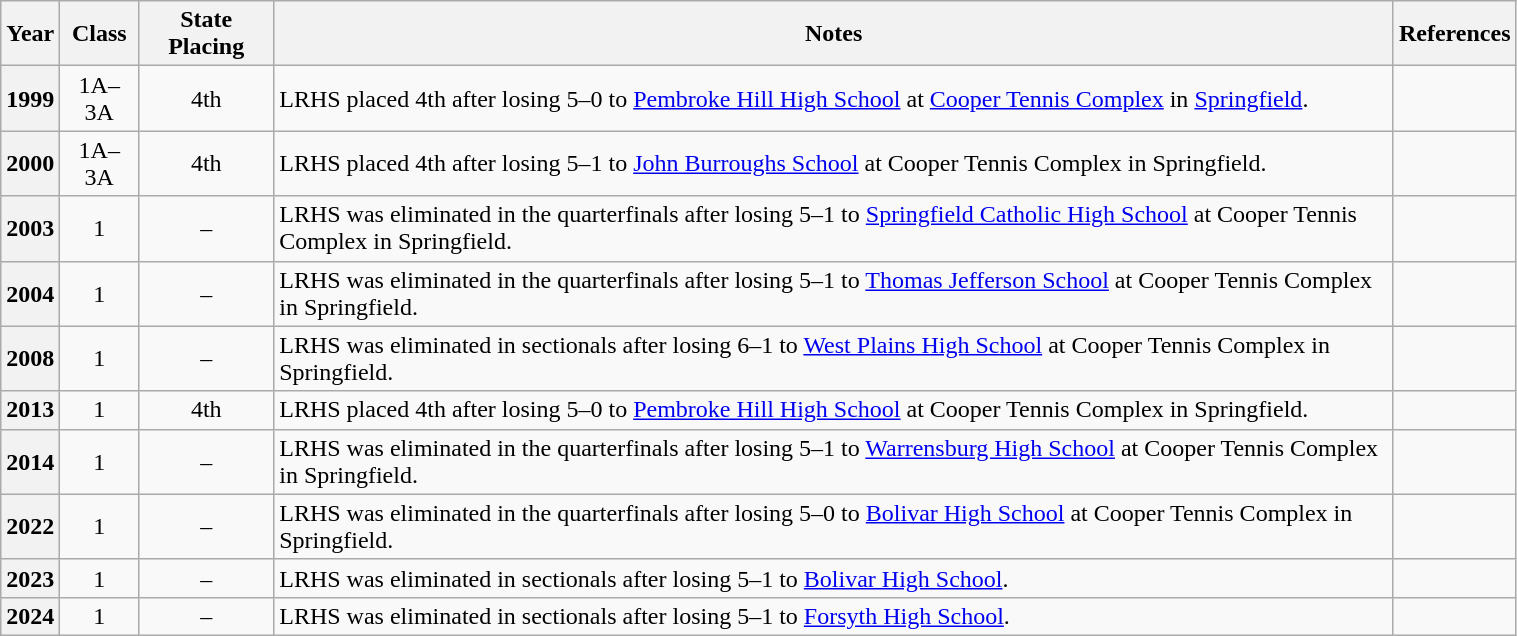<table class="wikitable sortable mw-collapsible mw-collapsed" style="text-align: center; width: 80%;">
<tr>
<th scope=col>Year</th>
<th scope=col class=unsortable>Class</th>
<th scope=col>State Placing</th>
<th scope=col class=unsortable>Notes</th>
<th scope=col class=unsortable>References</th>
</tr>
<tr>
<th scope=row>1999</th>
<td>1A–3A</td>
<td>4th</td>
<td align=left>LRHS placed 4th after losing 5–0 to <a href='#'>Pembroke Hill High School</a> at <a href='#'>Cooper Tennis Complex</a> in <a href='#'>Springfield</a>.</td>
<td></td>
</tr>
<tr>
<th scope=row>2000</th>
<td>1A–3A</td>
<td>4th</td>
<td align=left>LRHS placed 4th after losing 5–1 to <a href='#'>John Burroughs School</a> at Cooper Tennis Complex in Springfield.</td>
<td></td>
</tr>
<tr>
<th scope=row>2003</th>
<td>1</td>
<td>–</td>
<td align=left>LRHS was eliminated in the quarterfinals after losing 5–1 to <a href='#'>Springfield Catholic High School</a> at Cooper Tennis Complex in Springfield.</td>
<td></td>
</tr>
<tr>
<th scope=row>2004</th>
<td>1</td>
<td>–</td>
<td align=left>LRHS was eliminated in the quarterfinals after losing 5–1 to <a href='#'>Thomas Jefferson School</a> at Cooper Tennis Complex in Springfield.</td>
<td></td>
</tr>
<tr>
<th scope=row>2008</th>
<td>1</td>
<td>–</td>
<td align=left>LRHS was eliminated in sectionals after losing 6–1 to <a href='#'>West Plains High School</a> at Cooper Tennis Complex in Springfield.</td>
<td></td>
</tr>
<tr>
<th scope=row>2013</th>
<td>1</td>
<td>4th</td>
<td align=left>LRHS placed 4th after losing 5–0 to <a href='#'>Pembroke Hill High School</a> at Cooper Tennis Complex in Springfield.</td>
<td></td>
</tr>
<tr>
<th scope=row>2014</th>
<td>1</td>
<td>–</td>
<td align=left>LRHS was eliminated in the quarterfinals after losing 5–1 to <a href='#'>Warrensburg High School</a> at Cooper Tennis Complex in Springfield.</td>
<td></td>
</tr>
<tr>
<th scope=row>2022</th>
<td>1</td>
<td>–</td>
<td align=left>LRHS was eliminated in the quarterfinals after losing 5–0 to <a href='#'>Bolivar High School</a> at Cooper Tennis Complex in Springfield.</td>
<td></td>
</tr>
<tr>
<th scope=row>2023</th>
<td>1</td>
<td>–</td>
<td align=left>LRHS was eliminated in sectionals after losing 5–1 to <a href='#'>Bolivar High School</a>.</td>
<td></td>
</tr>
<tr>
<th scope=row>2024</th>
<td>1</td>
<td>–</td>
<td align=left>LRHS was eliminated in sectionals after losing 5–1 to <a href='#'>Forsyth High School</a>.</td>
<td></td>
</tr>
</table>
